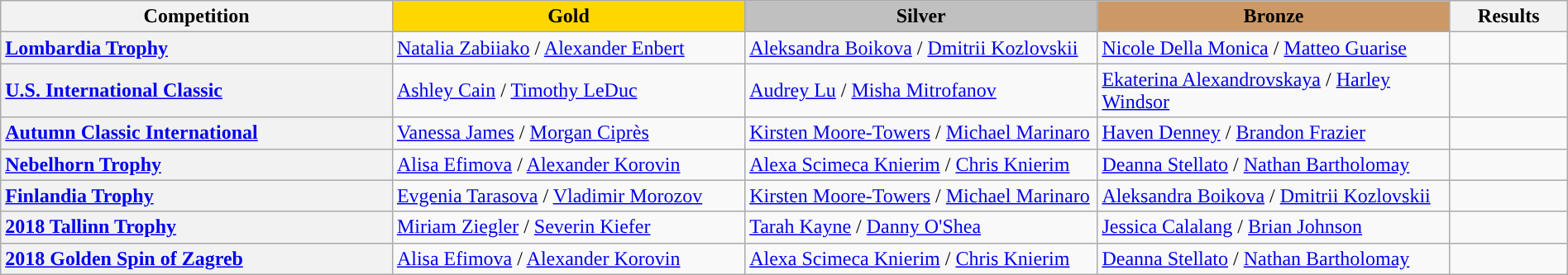<table class="wikitable unsortable" style="text-align:left; width:100%;">
<tr>
<th scope="col" style="text-align:center; width:25%;">Competition</th>
<td scope="col" style="text-align:center; width:22.5%; background:gold"><strong>Gold</strong></td>
<td scope="col" style="text-align:center; width:22.5%; background:silver"><strong>Silver</strong></td>
<td scope="col" style="text-align:center; width:22.5%; background:#c96"><strong>Bronze</strong></td>
<th scope="col" style="text-align:center; width:7.5%;">Results</th>
</tr>
<tr>
<th scope="row" style="text-align:left"> <a href='#'>Lombardia Trophy</a></th>
<td> <a href='#'>Natalia Zabiiako</a> / <a href='#'>Alexander Enbert</a></td>
<td> <a href='#'>Aleksandra Boikova</a> / <a href='#'>Dmitrii Kozlovskii</a></td>
<td> <a href='#'>Nicole Della Monica</a> / <a href='#'>Matteo Guarise</a></td>
<td></td>
</tr>
<tr>
<th scope="row" style="text-align:left"> <a href='#'>U.S. International Classic</a></th>
<td> <a href='#'>Ashley Cain</a> / <a href='#'>Timothy LeDuc</a></td>
<td> <a href='#'>Audrey Lu</a> / <a href='#'>Misha Mitrofanov</a></td>
<td> <a href='#'>Ekaterina Alexandrovskaya</a> / <a href='#'>Harley Windsor</a></td>
<td></td>
</tr>
<tr>
<th scope="row" style="text-align:left"> <a href='#'>Autumn Classic International</a></th>
<td> <a href='#'>Vanessa James</a> / <a href='#'>Morgan Ciprès</a></td>
<td> <a href='#'>Kirsten Moore-Towers</a> / <a href='#'>Michael Marinaro</a></td>
<td> <a href='#'>Haven Denney</a> / <a href='#'>Brandon Frazier</a></td>
<td></td>
</tr>
<tr>
<th scope="row" style="text-align:left"> <a href='#'>Nebelhorn Trophy</a></th>
<td> <a href='#'>Alisa Efimova</a> / <a href='#'>Alexander Korovin</a></td>
<td> <a href='#'>Alexa Scimeca Knierim</a> / <a href='#'>Chris Knierim</a></td>
<td> <a href='#'>Deanna Stellato</a> / <a href='#'>Nathan Bartholomay</a></td>
<td></td>
</tr>
<tr>
<th scope="row" style="text-align:left"> <a href='#'>Finlandia Trophy</a></th>
<td> <a href='#'>Evgenia Tarasova</a> / <a href='#'>Vladimir Morozov</a></td>
<td> <a href='#'>Kirsten Moore-Towers</a> / <a href='#'>Michael Marinaro</a></td>
<td> <a href='#'>Aleksandra Boikova</a> / <a href='#'>Dmitrii Kozlovskii</a></td>
<td></td>
</tr>
<tr>
<th scope="row" style="text-align:left"> <a href='#'>2018 Tallinn Trophy</a></th>
<td> <a href='#'>Miriam Ziegler</a> / <a href='#'>Severin Kiefer</a></td>
<td> <a href='#'>Tarah Kayne</a> / <a href='#'>Danny O'Shea</a></td>
<td> <a href='#'>Jessica Calalang</a> / <a href='#'>Brian Johnson</a></td>
<td></td>
</tr>
<tr>
<th scope="row" style="text-align:left"> <a href='#'>2018 Golden Spin of Zagreb</a></th>
<td> <a href='#'>Alisa Efimova</a> / <a href='#'>Alexander Korovin</a></td>
<td> <a href='#'>Alexa Scimeca Knierim</a> / <a href='#'>Chris Knierim</a></td>
<td> <a href='#'>Deanna Stellato</a> / <a href='#'>Nathan Bartholomay</a></td>
<td></td>
</tr>
</table>
